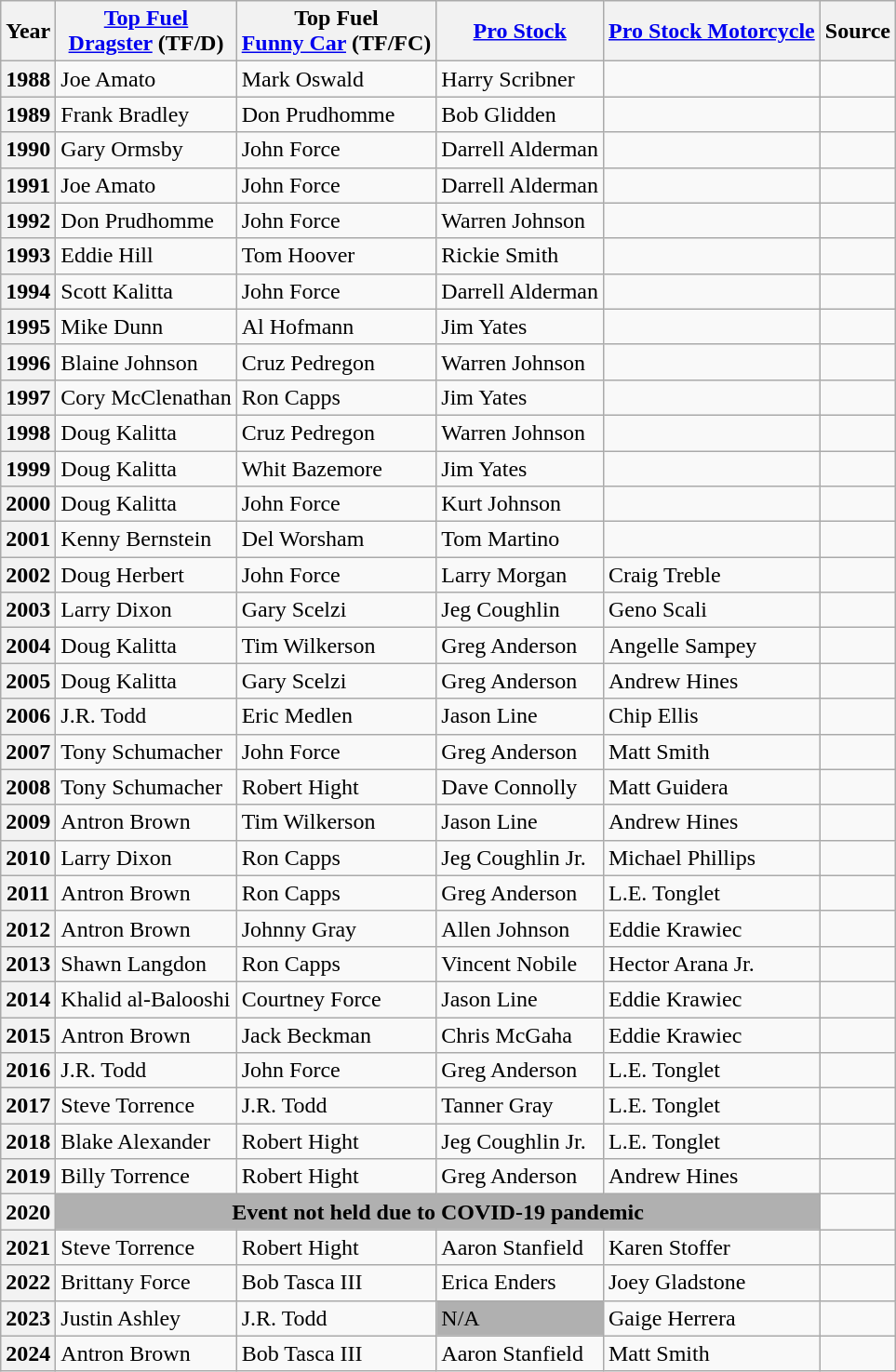<table class="wikitable">
<tr>
<th>Year</th>
<th><a href='#'>Top Fuel</a><br><a href='#'>Dragster</a> (TF/D)</th>
<th>Top Fuel<br><a href='#'>Funny Car</a> (TF/FC)</th>
<th><a href='#'>Pro Stock</a></th>
<th><a href='#'>Pro Stock Motorcycle</a></th>
<th>Source</th>
</tr>
<tr>
<th>1988</th>
<td>Joe Amato</td>
<td>Mark Oswald</td>
<td>Harry Scribner</td>
<td></td>
<td></td>
</tr>
<tr>
<th>1989</th>
<td>Frank Bradley</td>
<td>Don Prudhomme</td>
<td>Bob Glidden</td>
<td></td>
<td></td>
</tr>
<tr>
<th>1990</th>
<td>Gary Ormsby</td>
<td>John Force</td>
<td>Darrell Alderman</td>
<td></td>
<td></td>
</tr>
<tr>
<th>1991</th>
<td>Joe Amato</td>
<td>John Force</td>
<td>Darrell Alderman</td>
<td></td>
<td></td>
</tr>
<tr>
<th>1992</th>
<td>Don Prudhomme</td>
<td>John Force</td>
<td>Warren Johnson</td>
<td></td>
<td></td>
</tr>
<tr>
<th>1993</th>
<td>Eddie Hill</td>
<td>Tom Hoover</td>
<td>Rickie Smith</td>
<td></td>
<td></td>
</tr>
<tr>
<th>1994</th>
<td>Scott Kalitta</td>
<td>John Force</td>
<td>Darrell Alderman</td>
<td></td>
<td></td>
</tr>
<tr>
<th>1995</th>
<td>Mike Dunn</td>
<td>Al Hofmann</td>
<td>Jim Yates</td>
<td></td>
<td></td>
</tr>
<tr>
<th>1996</th>
<td>Blaine Johnson</td>
<td>Cruz Pedregon</td>
<td>Warren Johnson</td>
<td></td>
<td></td>
</tr>
<tr>
<th>1997</th>
<td>Cory McClenathan</td>
<td>Ron Capps</td>
<td>Jim Yates</td>
<td></td>
<td></td>
</tr>
<tr>
<th>1998</th>
<td>Doug Kalitta</td>
<td>Cruz Pedregon</td>
<td>Warren Johnson</td>
<td></td>
<td></td>
</tr>
<tr>
<th>1999</th>
<td>Doug Kalitta</td>
<td>Whit Bazemore</td>
<td>Jim Yates</td>
<td></td>
<td></td>
</tr>
<tr>
<th>2000</th>
<td>Doug Kalitta</td>
<td>John Force</td>
<td>Kurt Johnson</td>
<td></td>
<td></td>
</tr>
<tr>
<th>2001</th>
<td>Kenny Bernstein</td>
<td>Del Worsham</td>
<td>Tom Martino</td>
<td></td>
<td></td>
</tr>
<tr>
<th>2002</th>
<td>Doug Herbert</td>
<td>John Force</td>
<td>Larry Morgan</td>
<td>Craig Treble</td>
<td></td>
</tr>
<tr>
<th>2003</th>
<td>Larry Dixon</td>
<td>Gary Scelzi</td>
<td>Jeg Coughlin</td>
<td>Geno Scali</td>
<td></td>
</tr>
<tr>
<th>2004</th>
<td>Doug Kalitta</td>
<td>Tim Wilkerson</td>
<td>Greg Anderson</td>
<td>Angelle Sampey</td>
<td></td>
</tr>
<tr>
<th>2005</th>
<td>Doug Kalitta</td>
<td>Gary Scelzi</td>
<td>Greg Anderson</td>
<td>Andrew Hines</td>
<td></td>
</tr>
<tr>
<th>2006</th>
<td>J.R. Todd</td>
<td>Eric Medlen</td>
<td>Jason Line</td>
<td>Chip Ellis</td>
<td></td>
</tr>
<tr>
<th>2007</th>
<td>Tony Schumacher</td>
<td>John Force</td>
<td>Greg Anderson</td>
<td>Matt Smith</td>
<td></td>
</tr>
<tr>
<th>2008</th>
<td>Tony Schumacher</td>
<td>Robert Hight</td>
<td>Dave Connolly</td>
<td>Matt Guidera</td>
<td></td>
</tr>
<tr>
<th>2009</th>
<td>Antron Brown</td>
<td>Tim Wilkerson</td>
<td>Jason Line</td>
<td>Andrew Hines</td>
<td></td>
</tr>
<tr>
<th>2010</th>
<td>Larry Dixon</td>
<td>Ron Capps</td>
<td>Jeg Coughlin Jr.</td>
<td>Michael Phillips</td>
<td></td>
</tr>
<tr>
<th>2011</th>
<td>Antron Brown</td>
<td>Ron Capps</td>
<td>Greg Anderson</td>
<td>L.E. Tonglet</td>
<td></td>
</tr>
<tr>
<th>2012</th>
<td>Antron Brown</td>
<td>Johnny Gray</td>
<td>Allen Johnson</td>
<td>Eddie Krawiec</td>
<td></td>
</tr>
<tr>
<th>2013</th>
<td>Shawn Langdon</td>
<td>Ron Capps</td>
<td>Vincent Nobile</td>
<td>Hector Arana Jr.</td>
<td></td>
</tr>
<tr>
<th>2014</th>
<td>Khalid al-Balooshi</td>
<td>Courtney Force</td>
<td>Jason Line</td>
<td>Eddie Krawiec</td>
<td></td>
</tr>
<tr>
<th>2015</th>
<td>Antron Brown</td>
<td>Jack Beckman</td>
<td>Chris McGaha</td>
<td>Eddie Krawiec</td>
<td></td>
</tr>
<tr>
<th>2016</th>
<td>J.R. Todd</td>
<td>John Force</td>
<td>Greg Anderson</td>
<td>L.E. Tonglet</td>
<td></td>
</tr>
<tr>
<th>2017</th>
<td>Steve Torrence</td>
<td>J.R. Todd</td>
<td>Tanner Gray</td>
<td>L.E. Tonglet</td>
<td></td>
</tr>
<tr>
<th>2018</th>
<td>Blake Alexander</td>
<td>Robert Hight</td>
<td>Jeg Coughlin Jr.</td>
<td>L.E. Tonglet</td>
<td></td>
</tr>
<tr>
<th>2019</th>
<td>Billy Torrence</td>
<td>Robert Hight</td>
<td>Greg Anderson</td>
<td>Andrew Hines</td>
<td></td>
</tr>
<tr>
<th>2020</th>
<td colspan="4" style="background:#b0b0b0;" align="center"><strong>Event not held due to COVID-19 pandemic</strong></td>
<td></td>
</tr>
<tr>
<th>2021</th>
<td>Steve Torrence</td>
<td>Robert Hight</td>
<td>Aaron Stanfield</td>
<td>Karen Stoffer</td>
<td></td>
</tr>
<tr>
<th>2022</th>
<td>Brittany Force</td>
<td>Bob Tasca III</td>
<td>Erica Enders</td>
<td>Joey Gladstone</td>
<td></td>
</tr>
<tr>
<th>2023</th>
<td>Justin Ashley</td>
<td>J.R. Todd</td>
<td style="background:#b0b0b0;">N/A</td>
<td>Gaige Herrera</td>
<td></td>
</tr>
<tr>
<th>2024</th>
<td>Antron Brown</td>
<td>Bob Tasca III</td>
<td>Aaron Stanfield</td>
<td>Matt Smith</td>
<td></td>
</tr>
</table>
